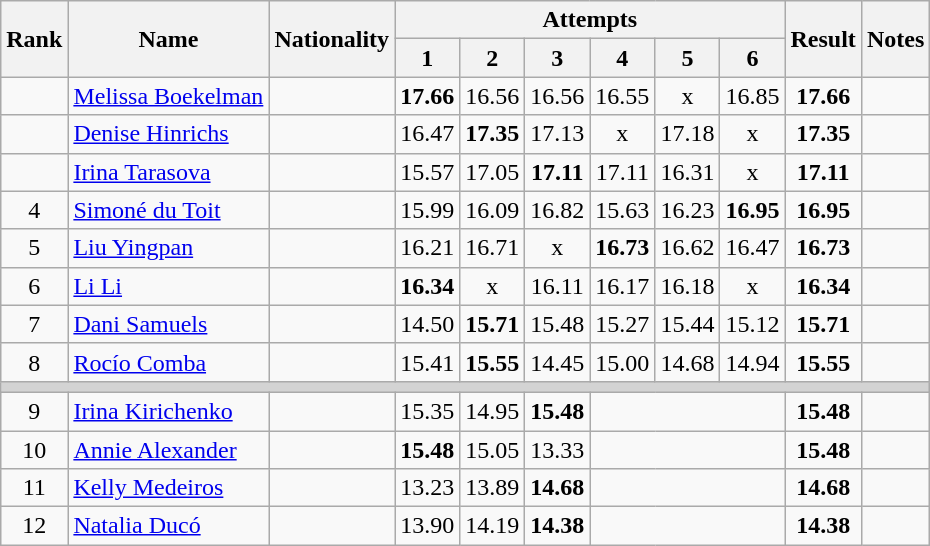<table class="wikitable sortable" style="text-align:center">
<tr>
<th rowspan=2>Rank</th>
<th rowspan=2>Name</th>
<th rowspan=2>Nationality</th>
<th colspan=6>Attempts</th>
<th rowspan=2>Result</th>
<th rowspan=2>Notes</th>
</tr>
<tr>
<th>1</th>
<th>2</th>
<th>3</th>
<th>4</th>
<th>5</th>
<th>6</th>
</tr>
<tr>
<td></td>
<td align=left><a href='#'>Melissa Boekelman</a></td>
<td align=left></td>
<td><strong>17.66</strong></td>
<td>16.56</td>
<td>16.56</td>
<td>16.55</td>
<td>x</td>
<td>16.85</td>
<td><strong>17.66</strong></td>
<td></td>
</tr>
<tr>
<td></td>
<td align=left><a href='#'>Denise Hinrichs</a></td>
<td align=left></td>
<td>16.47</td>
<td><strong>17.35</strong></td>
<td>17.13</td>
<td>x</td>
<td>17.18</td>
<td>x</td>
<td><strong>17.35</strong></td>
<td></td>
</tr>
<tr>
<td></td>
<td align=left><a href='#'>Irina Tarasova</a></td>
<td align=left></td>
<td>15.57</td>
<td>17.05</td>
<td><strong>17.11</strong></td>
<td>17.11</td>
<td>16.31</td>
<td>x</td>
<td><strong>17.11</strong></td>
<td></td>
</tr>
<tr>
<td>4</td>
<td align=left><a href='#'>Simoné du Toit</a></td>
<td align=left></td>
<td>15.99</td>
<td>16.09</td>
<td>16.82</td>
<td>15.63</td>
<td>16.23</td>
<td><strong>16.95</strong></td>
<td><strong>16.95</strong></td>
<td></td>
</tr>
<tr>
<td>5</td>
<td align=left><a href='#'>Liu Yingpan</a></td>
<td align=left></td>
<td>16.21</td>
<td>16.71</td>
<td>x</td>
<td><strong>16.73</strong></td>
<td>16.62</td>
<td>16.47</td>
<td><strong>16.73</strong></td>
<td></td>
</tr>
<tr>
<td>6</td>
<td align=left><a href='#'>Li Li</a></td>
<td align=left></td>
<td><strong>16.34</strong></td>
<td>x</td>
<td>16.11</td>
<td>16.17</td>
<td>16.18</td>
<td>x</td>
<td><strong>16.34</strong></td>
<td></td>
</tr>
<tr>
<td>7</td>
<td align=left><a href='#'>Dani Samuels</a></td>
<td align=left></td>
<td>14.50</td>
<td><strong>15.71</strong></td>
<td>15.48</td>
<td>15.27</td>
<td>15.44</td>
<td>15.12</td>
<td><strong>15.71</strong></td>
<td></td>
</tr>
<tr>
<td>8</td>
<td align=left><a href='#'>Rocío Comba</a></td>
<td align=left></td>
<td>15.41</td>
<td><strong>15.55</strong></td>
<td>14.45</td>
<td>15.00</td>
<td>14.68</td>
<td>14.94</td>
<td><strong>15.55</strong></td>
<td></td>
</tr>
<tr>
<td colspan=11 bgcolor=lightgray></td>
</tr>
<tr>
<td>9</td>
<td align=left><a href='#'>Irina Kirichenko</a></td>
<td align=left></td>
<td>15.35</td>
<td>14.95</td>
<td><strong>15.48</strong></td>
<td colspan=3></td>
<td><strong>15.48</strong></td>
<td></td>
</tr>
<tr>
<td>10</td>
<td align=left><a href='#'>Annie Alexander</a></td>
<td align=left></td>
<td><strong>15.48</strong></td>
<td>15.05</td>
<td>13.33</td>
<td colspan=3></td>
<td><strong>15.48</strong></td>
<td></td>
</tr>
<tr>
<td>11</td>
<td align=left><a href='#'>Kelly Medeiros</a></td>
<td align=left></td>
<td>13.23</td>
<td>13.89</td>
<td><strong>14.68</strong></td>
<td colspan=3></td>
<td><strong>14.68</strong></td>
<td></td>
</tr>
<tr>
<td>12</td>
<td align=left><a href='#'>Natalia Ducó</a></td>
<td align=left></td>
<td>13.90</td>
<td>14.19</td>
<td><strong>14.38</strong></td>
<td colspan=3></td>
<td><strong>14.38</strong></td>
<td></td>
</tr>
</table>
